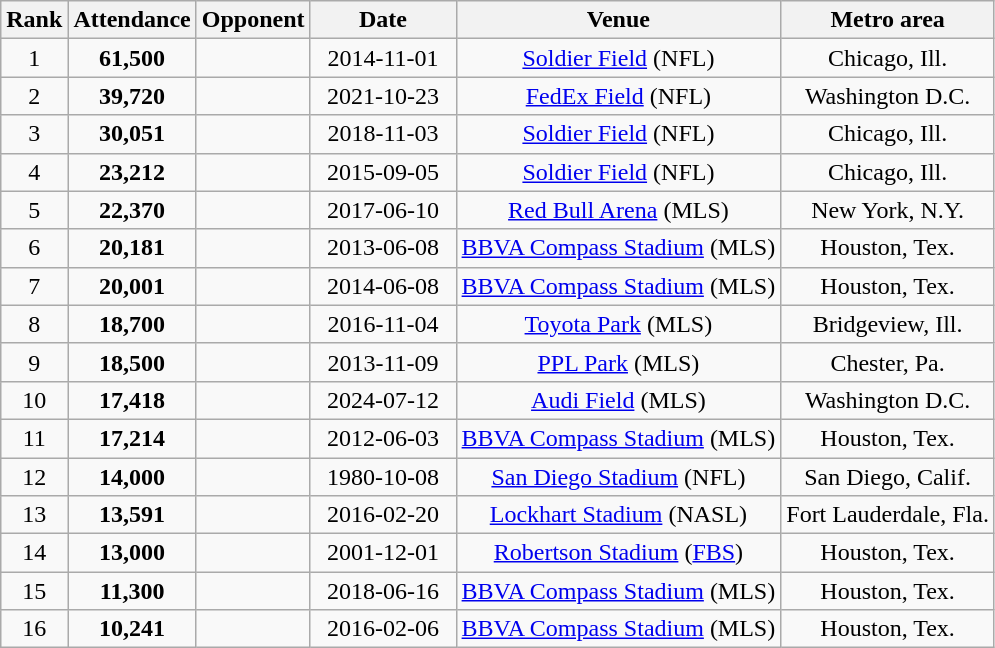<table class="wikitable sortable" style="text-align: center;">
<tr>
<th>Rank</th>
<th>Attendance</th>
<th>Opponent</th>
<th width=90>Date</th>
<th>Venue</th>
<th>Metro area</th>
</tr>
<tr>
<td>1</td>
<td><strong>61,500</strong></td>
<td></td>
<td>2014-11-01</td>
<td><a href='#'>Soldier Field</a> (NFL)</td>
<td>Chicago, Ill.</td>
</tr>
<tr>
<td>2</td>
<td><strong>39,720</strong></td>
<td></td>
<td>2021-10-23</td>
<td><a href='#'>FedEx Field</a> (NFL)</td>
<td>Washington D.C.</td>
</tr>
<tr>
<td>3</td>
<td><strong>30,051</strong></td>
<td></td>
<td>2018-11-03</td>
<td><a href='#'>Soldier Field</a> (NFL)</td>
<td>Chicago, Ill.</td>
</tr>
<tr>
<td>4</td>
<td><strong>23,212</strong></td>
<td></td>
<td>2015-09-05</td>
<td><a href='#'>Soldier Field</a> (NFL)</td>
<td>Chicago, Ill.</td>
</tr>
<tr>
<td>5</td>
<td><strong>22,370</strong></td>
<td></td>
<td>2017-06-10</td>
<td><a href='#'>Red Bull Arena</a> (MLS)</td>
<td>New York, N.Y.</td>
</tr>
<tr>
<td>6</td>
<td><strong>20,181</strong></td>
<td></td>
<td>2013-06-08</td>
<td><a href='#'>BBVA Compass Stadium</a> (MLS)</td>
<td>Houston, Tex.</td>
</tr>
<tr>
<td>7</td>
<td><strong>20,001</strong></td>
<td></td>
<td>2014-06-08</td>
<td><a href='#'>BBVA Compass Stadium</a> (MLS)</td>
<td>Houston, Tex.</td>
</tr>
<tr>
<td>8</td>
<td><strong>18,700</strong></td>
<td></td>
<td>2016-11-04</td>
<td><a href='#'>Toyota Park</a> (MLS)</td>
<td>Bridgeview, Ill.</td>
</tr>
<tr>
<td>9</td>
<td><strong>18,500</strong></td>
<td></td>
<td>2013-11-09</td>
<td><a href='#'>PPL Park</a> (MLS)</td>
<td>Chester, Pa.</td>
</tr>
<tr>
<td>10</td>
<td><strong>17,418</strong></td>
<td></td>
<td>2024-07-12</td>
<td><a href='#'>Audi Field</a> (MLS)</td>
<td>Washington D.C.</td>
</tr>
<tr>
<td>11</td>
<td><strong>17,214</strong></td>
<td></td>
<td>2012-06-03</td>
<td><a href='#'>BBVA Compass Stadium</a> (MLS)</td>
<td>Houston, Tex.</td>
</tr>
<tr>
<td>12</td>
<td><strong>14,000</strong></td>
<td></td>
<td>1980-10-08</td>
<td><a href='#'>San Diego Stadium</a> (NFL)</td>
<td>San Diego, Calif.</td>
</tr>
<tr>
<td>13</td>
<td><strong>13,591</strong></td>
<td></td>
<td>2016-02-20</td>
<td><a href='#'>Lockhart Stadium</a> (NASL)</td>
<td>Fort Lauderdale, Fla.</td>
</tr>
<tr>
<td>14</td>
<td><strong>13,000</strong></td>
<td></td>
<td>2001-12-01</td>
<td><a href='#'>Robertson Stadium</a> (<a href='#'>FBS</a>)</td>
<td>Houston, Tex.</td>
</tr>
<tr>
<td>15</td>
<td><strong>11,300</strong></td>
<td></td>
<td>2018-06-16</td>
<td><a href='#'>BBVA Compass Stadium</a> (MLS)</td>
<td>Houston, Tex.</td>
</tr>
<tr>
<td>16</td>
<td><strong>10,241</strong></td>
<td></td>
<td>2016-02-06</td>
<td><a href='#'>BBVA Compass Stadium</a> (MLS)</td>
<td>Houston, Tex.</td>
</tr>
</table>
